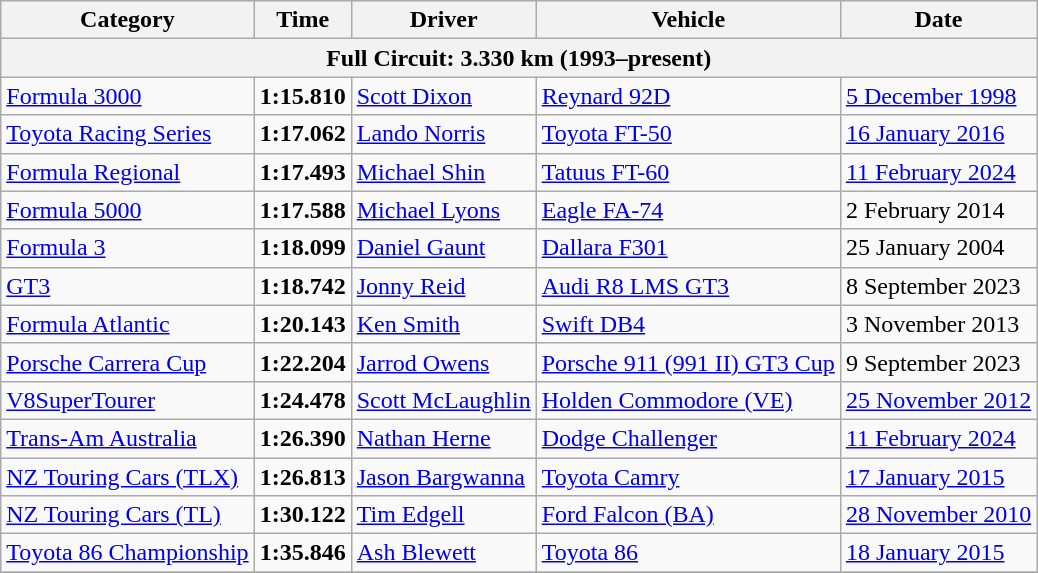<table class="wikitable">
<tr>
<th>Category</th>
<th>Time</th>
<th>Driver</th>
<th>Vehicle</th>
<th>Date</th>
</tr>
<tr>
<th colspan=5>Full Circuit: 3.330 km (1993–present)</th>
</tr>
<tr>
<td><a href='#'>Formula 3000</a></td>
<td><strong>1:15.810</strong></td>
<td> <a href='#'>Scott Dixon</a></td>
<td><a href='#'>Reynard 92D</a></td>
<td><a href='#'>5 December 1998</a></td>
</tr>
<tr>
<td><a href='#'>Toyota Racing Series</a></td>
<td><strong>1:17.062</strong></td>
<td> <a href='#'>Lando Norris</a></td>
<td><a href='#'>Toyota FT-50</a></td>
<td><a href='#'>16 January 2016</a></td>
</tr>
<tr>
<td><a href='#'>Formula Regional</a></td>
<td><strong>1:17.493</strong></td>
<td> <a href='#'>Michael Shin</a></td>
<td><a href='#'>Tatuus FT-60</a></td>
<td><a href='#'>11 February 2024</a></td>
</tr>
<tr>
<td><a href='#'>Formula 5000</a></td>
<td><strong>1:17.588</strong></td>
<td> <a href='#'>Michael Lyons</a></td>
<td><a href='#'>Eagle FA-74</a></td>
<td>2 February 2014</td>
</tr>
<tr>
<td><a href='#'>Formula 3</a></td>
<td><strong>1:18.099</strong></td>
<td> <a href='#'>Daniel Gaunt</a></td>
<td><a href='#'>Dallara F301</a></td>
<td>25 January 2004</td>
</tr>
<tr>
<td><a href='#'>GT3</a></td>
<td><strong>1:18.742</strong></td>
<td> <a href='#'>Jonny Reid</a></td>
<td><a href='#'>Audi R8 LMS GT3</a></td>
<td>8 September 2023</td>
</tr>
<tr>
<td><a href='#'>Formula Atlantic</a></td>
<td><strong>1:20.143</strong></td>
<td> <a href='#'>Ken Smith</a></td>
<td><a href='#'>Swift DB4</a></td>
<td>3 November 2013</td>
</tr>
<tr>
<td><a href='#'>Porsche Carrera Cup</a></td>
<td><strong>1:22.204</strong></td>
<td> <a href='#'>Jarrod Owens</a></td>
<td><a href='#'>Porsche 911 (991 II) GT3 Cup</a></td>
<td>9 September 2023</td>
</tr>
<tr>
<td><a href='#'>V8SuperTourer</a></td>
<td><strong>1:24.478</strong></td>
<td> <a href='#'>Scott McLaughlin</a></td>
<td><a href='#'>Holden Commodore (VE)</a></td>
<td><a href='#'>25 November 2012</a></td>
</tr>
<tr>
<td><a href='#'>Trans-Am Australia</a></td>
<td><strong>1:26.390</strong></td>
<td> <a href='#'>Nathan Herne</a></td>
<td><a href='#'>Dodge Challenger</a></td>
<td><a href='#'>11 February 2024</a></td>
</tr>
<tr>
<td><a href='#'>NZ Touring Cars (TLX)</a></td>
<td><strong>1:26.813</strong></td>
<td> <a href='#'>Jason Bargwanna</a></td>
<td><a href='#'>Toyota Camry</a></td>
<td><a href='#'>17 January 2015</a></td>
</tr>
<tr>
<td><a href='#'>NZ Touring Cars (TL)</a></td>
<td><strong>1:30.122</strong></td>
<td> <a href='#'>Tim Edgell</a></td>
<td><a href='#'>Ford Falcon (BA)</a></td>
<td><a href='#'>28 November 2010</a></td>
</tr>
<tr>
<td><a href='#'>Toyota 86 Championship</a></td>
<td><strong>1:35.846</strong></td>
<td> <a href='#'>Ash Blewett</a></td>
<td><a href='#'>Toyota 86</a></td>
<td><a href='#'>18 January 2015</a></td>
</tr>
<tr>
</tr>
</table>
